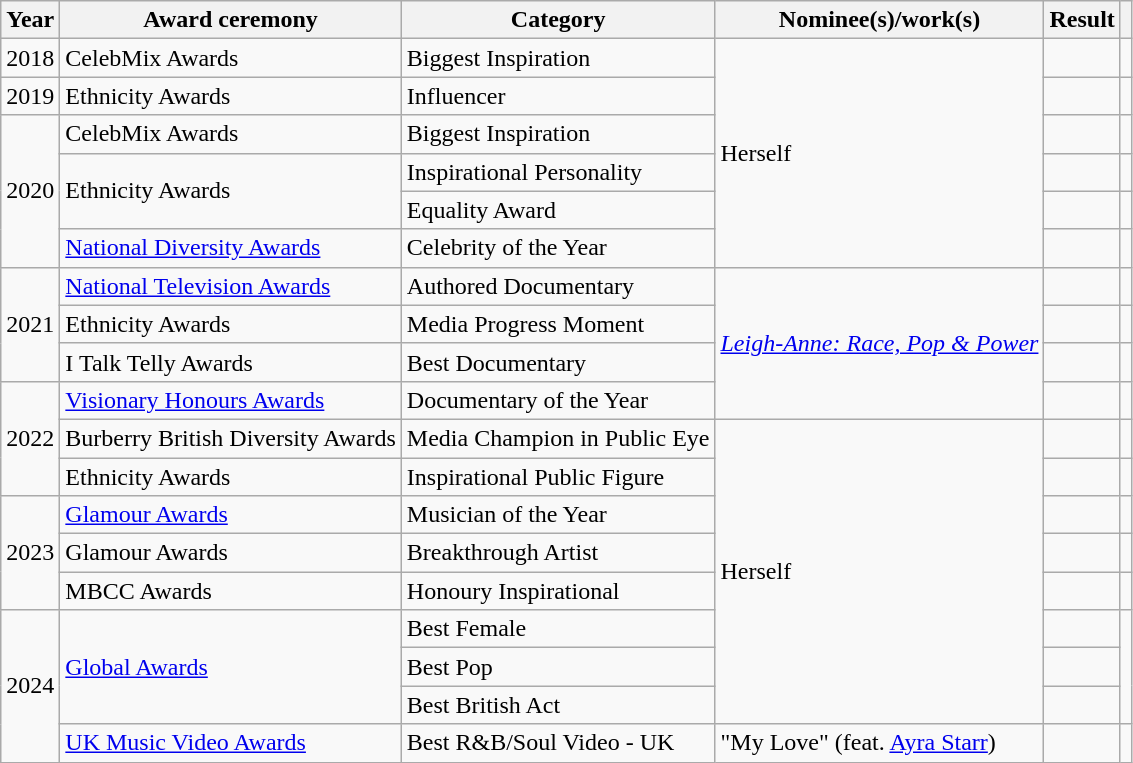<table class="wikitable sortable plainrowheaders">
<tr>
<th scope="col">Year</th>
<th scope="col">Award ceremony</th>
<th scope="col">Category</th>
<th scope="col">Nominee(s)/work(s)</th>
<th scope="col">Result</th>
<th scope="col" class="unsortable"></th>
</tr>
<tr>
<td>2018</td>
<td>CelebMix Awards</td>
<td>Biggest Inspiration</td>
<td rowspan="6">Herself</td>
<td></td>
<td style="text-align:center;"></td>
</tr>
<tr>
<td>2019</td>
<td>Ethnicity Awards</td>
<td>Influencer</td>
<td></td>
<td style="text-align:center;"></td>
</tr>
<tr>
<td rowspan="4">2020</td>
<td>CelebMix Awards</td>
<td>Biggest Inspiration</td>
<td></td>
<td style="text-align:center;"></td>
</tr>
<tr>
<td rowspan="2">Ethnicity Awards</td>
<td>Inspirational Personality</td>
<td></td>
<td style="text-align:center;"></td>
</tr>
<tr>
<td>Equality Award</td>
<td></td>
<td style="text-align:center;"></td>
</tr>
<tr>
<td><a href='#'>National Diversity Awards</a></td>
<td>Celebrity of the Year</td>
<td></td>
<td style="text-align:center;"></td>
</tr>
<tr>
<td rowspan="3">2021</td>
<td><a href='#'>National Television Awards</a></td>
<td>Authored Documentary</td>
<td rowspan="4"><em><a href='#'>Leigh-Anne: Race, Pop & Power</a></em></td>
<td></td>
<td style="text-align:center;"></td>
</tr>
<tr>
<td>Ethnicity Awards</td>
<td>Media Progress Moment</td>
<td></td>
<td style="text-align:center;"></td>
</tr>
<tr>
<td>I Talk Telly Awards</td>
<td>Best Documentary</td>
<td></td>
<td style="text-align:center;"></td>
</tr>
<tr>
<td rowspan="3">2022</td>
<td><a href='#'>Visionary Honours Awards</a></td>
<td>Documentary of the Year</td>
<td></td>
<td style="text-align:center;"></td>
</tr>
<tr>
<td>Burberry British Diversity Awards</td>
<td>Media Champion in Public Eye</td>
<td rowspan="8">Herself</td>
<td></td>
<td style="text-align:center;"></td>
</tr>
<tr>
<td>Ethnicity Awards</td>
<td>Inspirational Public Figure</td>
<td></td>
<td style="text-align:center;"></td>
</tr>
<tr>
<td rowspan="3">2023</td>
<td><a href='#'>Glamour Awards</a></td>
<td>Musician of the Year</td>
<td></td>
<td style="text-align:center;"></td>
</tr>
<tr>
<td>Glamour Awards</td>
<td>Breakthrough Artist</td>
<td></td>
<td style="text-align:center;"></td>
</tr>
<tr>
<td>MBCC Awards</td>
<td>Honoury Inspirational</td>
<td></td>
<td style="text-align:center;"></td>
</tr>
<tr>
<td rowspan="4">2024</td>
<td rowspan="3"><a href='#'>Global Awards</a></td>
<td>Best Female</td>
<td></td>
<td rowspan="3" style="text-align:center;"></td>
</tr>
<tr>
<td>Best Pop</td>
<td></td>
</tr>
<tr>
<td>Best British Act</td>
<td></td>
</tr>
<tr>
<td rowspan="1"><a href='#'>UK Music Video Awards</a></td>
<td>Best R&B/Soul Video - UK</td>
<td>"My Love" (feat. <a href='#'>Ayra Starr</a>)</td>
<td></td>
<td align="center" rowspan="1"></td>
</tr>
</table>
